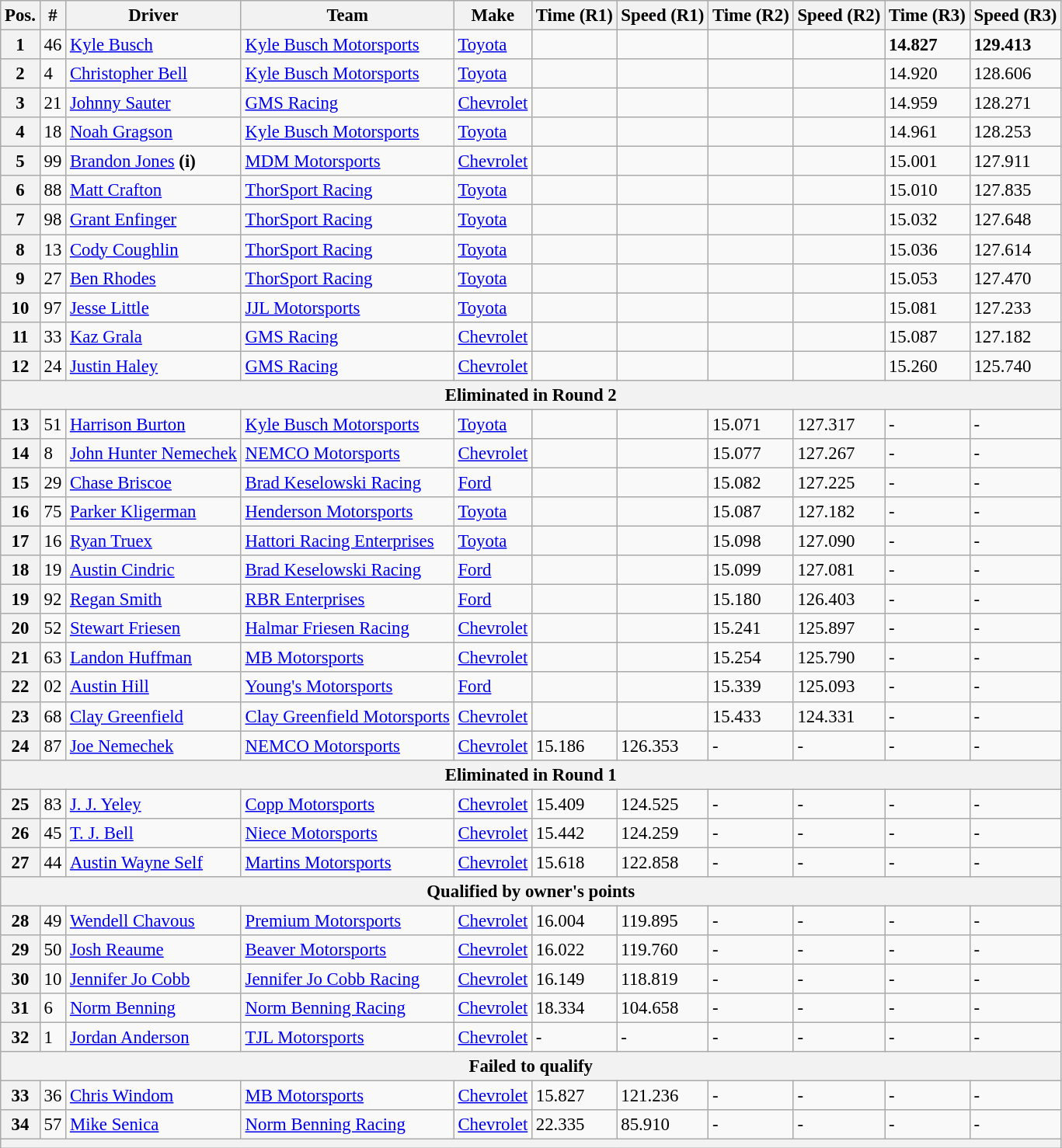<table class="wikitable" style="font-size: 95%;">
<tr>
<th>Pos.</th>
<th>#</th>
<th>Driver</th>
<th>Team</th>
<th>Make</th>
<th>Time (R1)</th>
<th>Speed (R1)</th>
<th>Time (R2)</th>
<th>Speed (R2)</th>
<th>Time (R3)</th>
<th>Speed (R3)</th>
</tr>
<tr>
<th>1</th>
<td>46</td>
<td><a href='#'>Kyle Busch</a></td>
<td><a href='#'>Kyle Busch Motorsports</a></td>
<td><a href='#'>Toyota</a></td>
<td></td>
<td></td>
<td></td>
<td></td>
<td><strong>14.827</strong></td>
<td><strong>129.413</strong></td>
</tr>
<tr>
<th>2</th>
<td>4</td>
<td><a href='#'>Christopher Bell</a></td>
<td><a href='#'>Kyle Busch Motorsports</a></td>
<td><a href='#'>Toyota</a></td>
<td></td>
<td></td>
<td></td>
<td></td>
<td>14.920</td>
<td>128.606</td>
</tr>
<tr>
<th>3</th>
<td>21</td>
<td><a href='#'>Johnny Sauter</a></td>
<td><a href='#'>GMS Racing</a></td>
<td><a href='#'>Chevrolet</a></td>
<td></td>
<td></td>
<td></td>
<td></td>
<td>14.959</td>
<td>128.271</td>
</tr>
<tr>
<th>4</th>
<td>18</td>
<td><a href='#'>Noah Gragson</a></td>
<td><a href='#'>Kyle Busch Motorsports</a></td>
<td><a href='#'>Toyota</a></td>
<td></td>
<td></td>
<td></td>
<td></td>
<td>14.961</td>
<td>128.253</td>
</tr>
<tr>
<th>5</th>
<td>99</td>
<td><a href='#'>Brandon Jones</a> <strong>(i)</strong></td>
<td><a href='#'>MDM Motorsports</a></td>
<td><a href='#'>Chevrolet</a></td>
<td></td>
<td></td>
<td></td>
<td></td>
<td>15.001</td>
<td>127.911</td>
</tr>
<tr>
<th>6</th>
<td>88</td>
<td><a href='#'>Matt Crafton</a></td>
<td><a href='#'>ThorSport Racing</a></td>
<td><a href='#'>Toyota</a></td>
<td></td>
<td></td>
<td></td>
<td></td>
<td>15.010</td>
<td>127.835</td>
</tr>
<tr>
<th>7</th>
<td>98</td>
<td><a href='#'>Grant Enfinger</a></td>
<td><a href='#'>ThorSport Racing</a></td>
<td><a href='#'>Toyota</a></td>
<td></td>
<td></td>
<td></td>
<td></td>
<td>15.032</td>
<td>127.648</td>
</tr>
<tr>
<th>8</th>
<td>13</td>
<td><a href='#'>Cody Coughlin</a></td>
<td><a href='#'>ThorSport Racing</a></td>
<td><a href='#'>Toyota</a></td>
<td></td>
<td></td>
<td></td>
<td></td>
<td>15.036</td>
<td>127.614</td>
</tr>
<tr>
<th>9</th>
<td>27</td>
<td><a href='#'>Ben Rhodes</a></td>
<td><a href='#'>ThorSport Racing</a></td>
<td><a href='#'>Toyota</a></td>
<td></td>
<td></td>
<td></td>
<td></td>
<td>15.053</td>
<td>127.470</td>
</tr>
<tr>
<th>10</th>
<td>97</td>
<td><a href='#'>Jesse Little</a></td>
<td><a href='#'>JJL Motorsports</a></td>
<td><a href='#'>Toyota</a></td>
<td></td>
<td></td>
<td></td>
<td></td>
<td>15.081</td>
<td>127.233</td>
</tr>
<tr>
<th>11</th>
<td>33</td>
<td><a href='#'>Kaz Grala</a></td>
<td><a href='#'>GMS Racing</a></td>
<td><a href='#'>Chevrolet</a></td>
<td></td>
<td></td>
<td></td>
<td></td>
<td>15.087</td>
<td>127.182</td>
</tr>
<tr>
<th>12</th>
<td>24</td>
<td><a href='#'>Justin Haley</a></td>
<td><a href='#'>GMS Racing</a></td>
<td><a href='#'>Chevrolet</a></td>
<td></td>
<td></td>
<td></td>
<td></td>
<td>15.260</td>
<td>125.740</td>
</tr>
<tr>
<th colspan="11">Eliminated in Round 2</th>
</tr>
<tr>
<th>13</th>
<td>51</td>
<td><a href='#'>Harrison Burton</a></td>
<td><a href='#'>Kyle Busch Motorsports</a></td>
<td><a href='#'>Toyota</a></td>
<td></td>
<td></td>
<td>15.071</td>
<td>127.317</td>
<td>-</td>
<td>-</td>
</tr>
<tr>
<th>14</th>
<td>8</td>
<td><a href='#'>John Hunter Nemechek</a></td>
<td><a href='#'>NEMCO Motorsports</a></td>
<td><a href='#'>Chevrolet</a></td>
<td></td>
<td></td>
<td>15.077</td>
<td>127.267</td>
<td>-</td>
<td>-</td>
</tr>
<tr>
<th>15</th>
<td>29</td>
<td><a href='#'>Chase Briscoe</a></td>
<td><a href='#'>Brad Keselowski Racing</a></td>
<td><a href='#'>Ford</a></td>
<td></td>
<td></td>
<td>15.082</td>
<td>127.225</td>
<td>-</td>
<td>-</td>
</tr>
<tr>
<th>16</th>
<td>75</td>
<td><a href='#'>Parker Kligerman</a></td>
<td><a href='#'>Henderson Motorsports</a></td>
<td><a href='#'>Toyota</a></td>
<td></td>
<td></td>
<td>15.087</td>
<td>127.182</td>
<td>-</td>
<td>-</td>
</tr>
<tr>
<th>17</th>
<td>16</td>
<td><a href='#'>Ryan Truex</a></td>
<td><a href='#'>Hattori Racing Enterprises</a></td>
<td><a href='#'>Toyota</a></td>
<td></td>
<td></td>
<td>15.098</td>
<td>127.090</td>
<td>-</td>
<td>-</td>
</tr>
<tr>
<th>18</th>
<td>19</td>
<td><a href='#'>Austin Cindric</a></td>
<td><a href='#'>Brad Keselowski Racing</a></td>
<td><a href='#'>Ford</a></td>
<td></td>
<td></td>
<td>15.099</td>
<td>127.081</td>
<td>-</td>
<td>-</td>
</tr>
<tr>
<th>19</th>
<td>92</td>
<td><a href='#'>Regan Smith</a></td>
<td><a href='#'>RBR Enterprises</a></td>
<td><a href='#'>Ford</a></td>
<td></td>
<td></td>
<td>15.180</td>
<td>126.403</td>
<td>-</td>
<td>-</td>
</tr>
<tr>
<th>20</th>
<td>52</td>
<td><a href='#'>Stewart Friesen</a></td>
<td><a href='#'>Halmar Friesen Racing</a></td>
<td><a href='#'>Chevrolet</a></td>
<td></td>
<td></td>
<td>15.241</td>
<td>125.897</td>
<td>-</td>
<td>-</td>
</tr>
<tr>
<th>21</th>
<td>63</td>
<td><a href='#'>Landon Huffman</a></td>
<td><a href='#'>MB Motorsports</a></td>
<td><a href='#'>Chevrolet</a></td>
<td></td>
<td></td>
<td>15.254</td>
<td>125.790</td>
<td>-</td>
<td>-</td>
</tr>
<tr>
<th>22</th>
<td>02</td>
<td><a href='#'>Austin Hill</a></td>
<td><a href='#'>Young's Motorsports</a></td>
<td><a href='#'>Ford</a></td>
<td></td>
<td></td>
<td>15.339</td>
<td>125.093</td>
<td>-</td>
<td>-</td>
</tr>
<tr>
<th>23</th>
<td>68</td>
<td><a href='#'>Clay Greenfield</a></td>
<td><a href='#'>Clay Greenfield Motorsports</a></td>
<td><a href='#'>Chevrolet</a></td>
<td></td>
<td></td>
<td>15.433</td>
<td>124.331</td>
<td>-</td>
<td>-</td>
</tr>
<tr>
<th>24</th>
<td>87</td>
<td><a href='#'>Joe Nemechek</a></td>
<td><a href='#'>NEMCO Motorsports</a></td>
<td><a href='#'>Chevrolet</a></td>
<td>15.186</td>
<td>126.353</td>
<td>-</td>
<td>-</td>
<td>-</td>
<td>-</td>
</tr>
<tr>
<th colspan="11">Eliminated in Round 1</th>
</tr>
<tr>
<th>25</th>
<td>83</td>
<td><a href='#'>J. J. Yeley</a></td>
<td><a href='#'>Copp Motorsports</a></td>
<td><a href='#'>Chevrolet</a></td>
<td>15.409</td>
<td>124.525</td>
<td>-</td>
<td>-</td>
<td>-</td>
<td>-</td>
</tr>
<tr>
<th>26</th>
<td>45</td>
<td><a href='#'>T. J. Bell</a></td>
<td><a href='#'>Niece Motorsports</a></td>
<td><a href='#'>Chevrolet</a></td>
<td>15.442</td>
<td>124.259</td>
<td>-</td>
<td>-</td>
<td>-</td>
<td>-</td>
</tr>
<tr>
<th>27</th>
<td>44</td>
<td><a href='#'>Austin Wayne Self</a></td>
<td><a href='#'>Martins Motorsports</a></td>
<td><a href='#'>Chevrolet</a></td>
<td>15.618</td>
<td>122.858</td>
<td>-</td>
<td>-</td>
<td>-</td>
<td>-</td>
</tr>
<tr>
<th colspan="11">Qualified by owner's points</th>
</tr>
<tr>
<th>28</th>
<td>49</td>
<td><a href='#'>Wendell Chavous</a></td>
<td><a href='#'>Premium Motorsports</a></td>
<td><a href='#'>Chevrolet</a></td>
<td>16.004</td>
<td>119.895</td>
<td>-</td>
<td>-</td>
<td>-</td>
<td>-</td>
</tr>
<tr>
<th>29</th>
<td>50</td>
<td><a href='#'>Josh Reaume</a></td>
<td><a href='#'>Beaver Motorsports</a></td>
<td><a href='#'>Chevrolet</a></td>
<td>16.022</td>
<td>119.760</td>
<td>-</td>
<td>-</td>
<td>-</td>
<td>-</td>
</tr>
<tr>
<th>30</th>
<td>10</td>
<td><a href='#'>Jennifer Jo Cobb</a></td>
<td><a href='#'>Jennifer Jo Cobb Racing</a></td>
<td><a href='#'>Chevrolet</a></td>
<td>16.149</td>
<td>118.819</td>
<td>-</td>
<td>-</td>
<td>-</td>
<td>-</td>
</tr>
<tr>
<th>31</th>
<td>6</td>
<td><a href='#'>Norm Benning</a></td>
<td><a href='#'>Norm Benning Racing</a></td>
<td><a href='#'>Chevrolet</a></td>
<td>18.334</td>
<td>104.658</td>
<td>-</td>
<td>-</td>
<td>-</td>
<td>-</td>
</tr>
<tr>
<th>32</th>
<td>1</td>
<td><a href='#'>Jordan Anderson</a></td>
<td><a href='#'>TJL Motorsports</a></td>
<td><a href='#'>Chevrolet</a></td>
<td>-</td>
<td>-</td>
<td>-</td>
<td>-</td>
<td>-</td>
<td>-</td>
</tr>
<tr>
<th colspan="11">Failed to qualify</th>
</tr>
<tr>
<th>33</th>
<td>36</td>
<td><a href='#'>Chris Windom</a></td>
<td><a href='#'>MB Motorsports</a></td>
<td><a href='#'>Chevrolet</a></td>
<td>15.827</td>
<td>121.236</td>
<td>-</td>
<td>-</td>
<td>-</td>
<td>-</td>
</tr>
<tr>
<th>34</th>
<td>57</td>
<td><a href='#'>Mike Senica</a></td>
<td><a href='#'>Norm Benning Racing</a></td>
<td><a href='#'>Chevrolet</a></td>
<td>22.335</td>
<td>85.910</td>
<td>-</td>
<td>-</td>
<td>-</td>
<td>-</td>
</tr>
<tr>
<th colspan="11"></th>
</tr>
</table>
